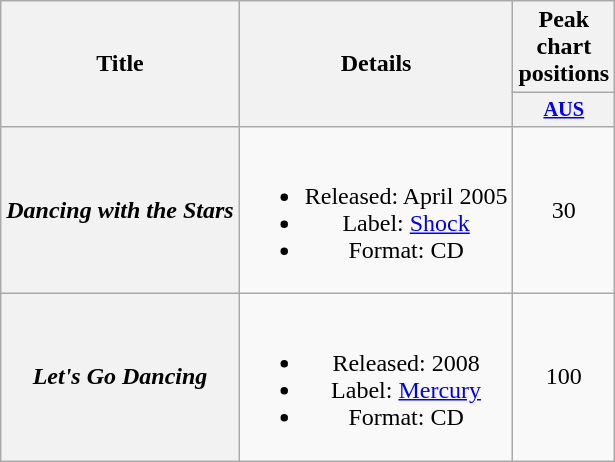<table class="wikitable plainrowheaders" style="text-align:center">
<tr>
<th rowspan="2">Title</th>
<th rowspan="2">Details</th>
<th colspan="1">Peak chart positions</th>
</tr>
<tr>
<th scope="col" style="width:3em;font-size:85%"><a href='#'>AUS</a><br></th>
</tr>
<tr>
<th scope="row"><em>Dancing with the Stars</em><br></th>
<td><br><ul><li>Released: April 2005</li><li>Label: <a href='#'>Shock</a> </li><li>Format: CD</li></ul></td>
<td>30</td>
</tr>
<tr>
<th scope="row"><em>Let's Go Dancing</em><br></th>
<td><br><ul><li>Released: 2008</li><li>Label: <a href='#'>Mercury</a> </li><li>Format: CD</li></ul></td>
<td>100</td>
</tr>
</table>
